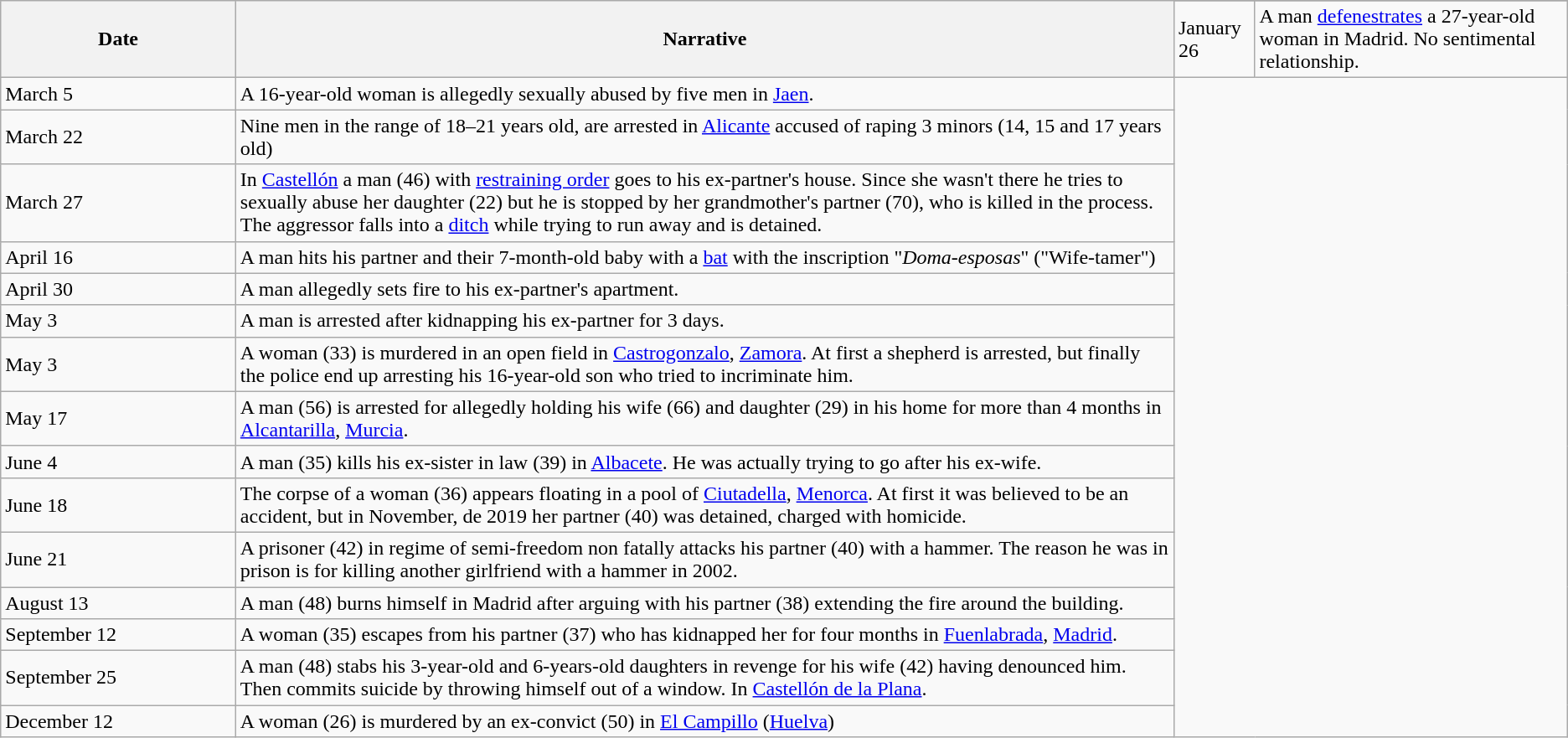<table class="sortable wikitable collapsible collapsed">
<tr>
<th rowspan="2" style="width:15%;">Date</th>
<th rowspan="2" style="width:85;">Narrative</th>
</tr>
<tr>
<td>January 26</td>
<td>A man <a href='#'>defenestrates</a> a 27-year-old woman in Madrid. No sentimental relationship.</td>
</tr>
<tr>
<td>March 5</td>
<td>A 16-year-old woman is allegedly sexually abused by five men in <a href='#'>Jaen</a>.</td>
</tr>
<tr>
<td>March 22</td>
<td>Nine men in the range of 18–21 years old, are arrested in <a href='#'>Alicante</a> accused of raping 3 minors (14, 15 and 17 years old)</td>
</tr>
<tr>
<td>March 27</td>
<td>In <a href='#'>Castellón</a> a man (46) with <a href='#'>restraining order</a> goes to his ex-partner's house. Since she wasn't there he tries to sexually abuse her daughter (22) but he is stopped by her grandmother's partner (70), who is killed in the process. The aggressor falls into a <a href='#'>ditch</a> while trying to run away and is detained.</td>
</tr>
<tr>
<td>April 16</td>
<td>A man hits his partner and their 7-month-old baby with a <a href='#'>bat</a> with the inscription "<em>Doma-esposas</em>" ("Wife-tamer")</td>
</tr>
<tr>
<td>April 30</td>
<td>A man allegedly sets fire to his ex-partner's apartment.</td>
</tr>
<tr>
<td>May 3</td>
<td>A man is arrested after kidnapping his ex-partner for 3 days.</td>
</tr>
<tr>
<td>May 3</td>
<td>A woman (33) is murdered in an open field in <a href='#'>Castrogonzalo</a>, <a href='#'>Zamora</a>. At first a shepherd is arrested, but finally the police end up arresting his 16-year-old son who tried to incriminate him.</td>
</tr>
<tr>
<td>May 17</td>
<td>A man (56) is arrested for allegedly holding his wife (66) and daughter (29) in his home for more than 4 months in <a href='#'>Alcantarilla</a>, <a href='#'>Murcia</a>.</td>
</tr>
<tr>
<td>June 4</td>
<td>A man (35) kills his ex-sister in law (39) in <a href='#'>Albacete</a>. He was actually trying to go after his ex-wife.</td>
</tr>
<tr>
<td>June 18</td>
<td>The corpse of a woman (36) appears floating in a pool of <a href='#'>Ciutadella</a>, <a href='#'>Menorca</a>. At first it was believed to be an accident, but in November, de 2019 her partner (40) was detained, charged with homicide.</td>
</tr>
<tr>
<td>June 21</td>
<td>A prisoner (42) in regime of semi-freedom non fatally attacks his partner (40) with a hammer. The reason he was in prison is for killing another girlfriend with a hammer in 2002.</td>
</tr>
<tr>
<td>August 13</td>
<td>A man (48) burns himself in Madrid after arguing with his partner (38) extending the fire around the building.</td>
</tr>
<tr>
<td>September 12</td>
<td>A woman (35) escapes from his partner (37) who has kidnapped her for four months in <a href='#'>Fuenlabrada</a>, <a href='#'>Madrid</a>.</td>
</tr>
<tr>
<td>September 25</td>
<td>A man (48) stabs his 3-year-old and 6-years-old daughters in revenge for his wife (42) having denounced him. Then commits suicide by throwing himself out of a window. In <a href='#'>Castellón de la Plana</a>.</td>
</tr>
<tr>
<td>December 12</td>
<td>A woman (26) is murdered by an ex-convict (50) in <a href='#'>El Campillo</a> (<a href='#'>Huelva</a>)</td>
</tr>
</table>
